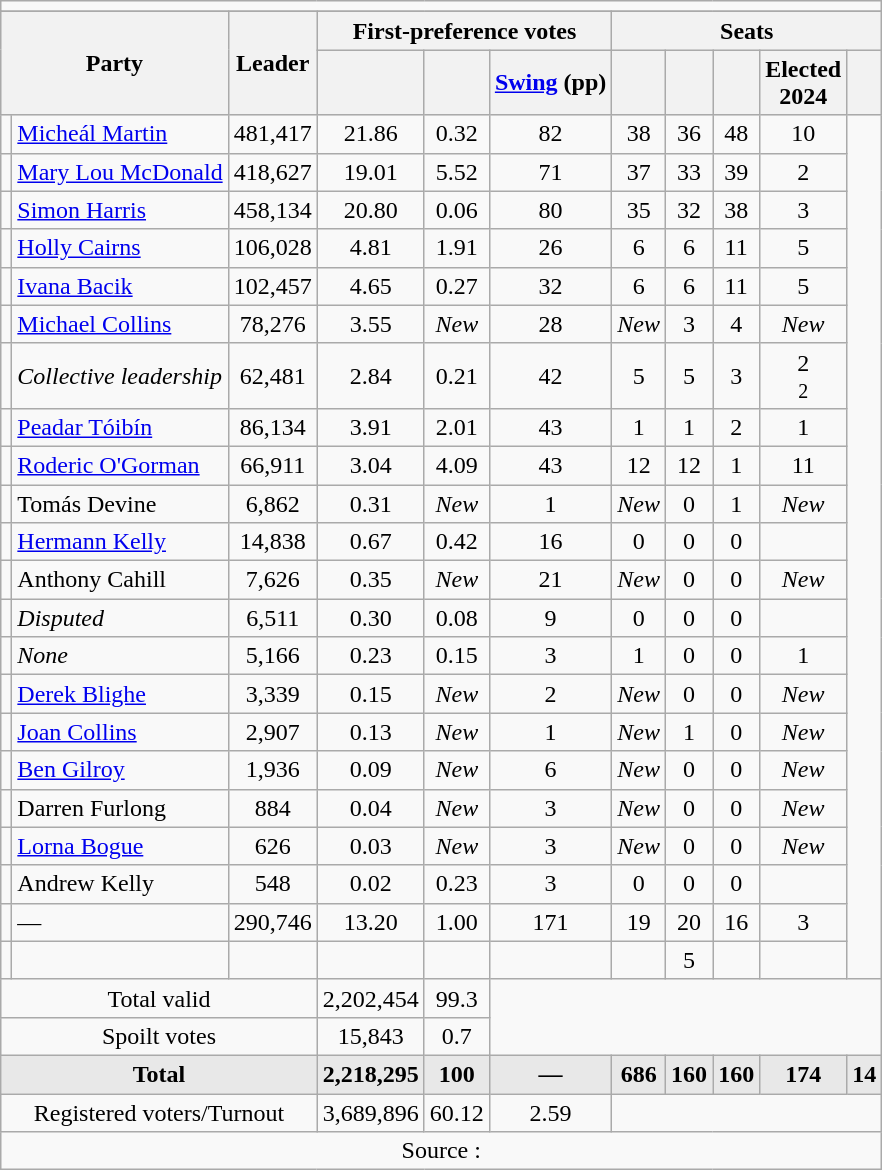<table class="wikitable sortable" style="text-align:center;">
<tr>
<td colspan="11"></td>
</tr>
<tr>
</tr>
<tr style="text-align:right; background-color:#E9E9E9; text-align:center">
<th rowspan="2" colspan="2">Party</th>
<th rowspan="2">Leader</th>
<th colspan="3">First-preference votes</th>
<th colspan="5">Seats</th>
</tr>
<tr style="text-align:right; background-color:#E9E9E9; text-align:center">
<th data-sort-type="number"></th>
<th data-sort-type="number"></th>
<th data-sort-type="number"><a href='#'>Swing</a> (pp)</th>
<th data-sort-type="number"></th>
<th data-sort-type="number"><a href='#'></a></th>
<th data-sort-type="number"></th>
<th data-sort-type="number">Elected<br>2024</th>
<th data-sort-type="number"></th>
</tr>
<tr>
<td></td>
<td style="text-align:left;" data-sort-value="Martin"><a href='#'>Micheál Martin</a></td>
<td>481,417</td>
<td>21.86</td>
<td>0.32</td>
<td>82</td>
<td>38</td>
<td>36</td>
<td>48</td>
<td> 10</td>
</tr>
<tr>
<td></td>
<td style="text-align:left;" data-sort-value="McDonald"><a href='#'>Mary Lou McDonald</a></td>
<td>418,627</td>
<td>19.01</td>
<td>5.52</td>
<td>71</td>
<td>37</td>
<td>33</td>
<td>39</td>
<td> 2</td>
</tr>
<tr>
<td></td>
<td style="text-align:left;" data-sort-value="Harris"><a href='#'>Simon Harris</a></td>
<td>458,134</td>
<td>20.80</td>
<td>0.06</td>
<td>80</td>
<td>35</td>
<td>32</td>
<td>38</td>
<td> 3</td>
</tr>
<tr>
<td></td>
<td style="text-align:left;" data-sort-value="Cairns"><a href='#'>Holly Cairns</a></td>
<td>106,028</td>
<td>4.81</td>
<td>1.91</td>
<td>26</td>
<td>6</td>
<td>6</td>
<td>11</td>
<td> 5</td>
</tr>
<tr>
<td></td>
<td style="text-align:left;" data-sort-value="Bacik"><a href='#'>Ivana Bacik</a></td>
<td>102,457</td>
<td>4.65</td>
<td>0.27</td>
<td>32</td>
<td>6</td>
<td>6</td>
<td>11</td>
<td> 5</td>
</tr>
<tr>
<td></td>
<td style="text-align:left;" data-sort-value="Collinsm"><a href='#'>Michael Collins</a></td>
<td>78,276</td>
<td>3.55</td>
<td><em>New</em></td>
<td>28</td>
<td><em>New</em></td>
<td>3</td>
<td>4</td>
<td><em>New</em></td>
</tr>
<tr>
<td><br></td>
<td style="text-align:left;" data-sort-value="-"><em>Collective leadership</em><br></td>
<td>62,481<br></td>
<td>2.84<br></td>
<td>0.21<br></td>
<td>42<br></td>
<td>5<br></td>
<td>5<br></td>
<td>3<br></td>
<td>2<br><small>2<br></small></td>
</tr>
<tr>
<td></td>
<td style="text-align:left;" data-sort-value="Tóibín"><a href='#'>Peadar Tóibín</a></td>
<td>86,134</td>
<td>3.91</td>
<td>2.01</td>
<td>43</td>
<td>1</td>
<td>1</td>
<td>2</td>
<td> 1</td>
</tr>
<tr>
<td></td>
<td style="text-align:left;" data-sort-value="OGorman"><a href='#'>Roderic O'Gorman</a></td>
<td>66,911</td>
<td>3.04</td>
<td>4.09</td>
<td>43</td>
<td>12</td>
<td>12</td>
<td>1</td>
<td> 11</td>
</tr>
<tr>
<td></td>
<td style="text-align:left;" data-sort-value="Devine">Tomás Devine</td>
<td>6,862</td>
<td>0.31</td>
<td><em>New</em></td>
<td>1</td>
<td><em>New</em></td>
<td>0</td>
<td>1</td>
<td><em>New</em></td>
</tr>
<tr>
<td></td>
<td style="text-align:left;" data-sort-value="Kelly"><a href='#'>Hermann Kelly</a></td>
<td>14,838</td>
<td>0.67</td>
<td>0.42</td>
<td>16</td>
<td>0</td>
<td>0</td>
<td>0</td>
<td></td>
</tr>
<tr>
<td></td>
<td style="text-align:left;" data-sort-value="Cahill">Anthony Cahill</td>
<td>7,626</td>
<td>0.35</td>
<td><em>New</em></td>
<td>21</td>
<td><em>New</em></td>
<td>0</td>
<td>0</td>
<td><em>New</em></td>
</tr>
<tr>
<td></td>
<td style="text-align:left;" data-sort-value="Disputed"><em>Disputed</em></td>
<td>6,511</td>
<td>0.30</td>
<td>0.08</td>
<td>9</td>
<td>0</td>
<td>0</td>
<td>0</td>
<td></td>
</tr>
<tr>
<td></td>
<td style="text-align:left;" data-sort-value="-"><em>None</em></td>
<td>5,166</td>
<td>0.23</td>
<td>0.15</td>
<td>3</td>
<td>1</td>
<td>0</td>
<td>0</td>
<td> 1</td>
</tr>
<tr>
<td></td>
<td style="text-align:left;" data-sort-value="Blighe"><a href='#'>Derek Blighe</a></td>
<td>3,339</td>
<td>0.15</td>
<td><em>New</em></td>
<td>2</td>
<td><em>New</em></td>
<td>0</td>
<td>0</td>
<td><em>New</em></td>
</tr>
<tr>
<td></td>
<td style="text-align:left;" data-sort-value="Collinsj"><a href='#'>Joan Collins</a></td>
<td>2,907</td>
<td>0.13</td>
<td><em>New</em></td>
<td>1</td>
<td><em>New</em></td>
<td>1</td>
<td>0</td>
<td><em>New</em></td>
</tr>
<tr>
<td></td>
<td style="text-align:left;" data-sort-value="Gilroy"><a href='#'>Ben Gilroy</a></td>
<td>1,936</td>
<td>0.09</td>
<td><em>New</em></td>
<td>6</td>
<td><em>New</em></td>
<td>0</td>
<td>0</td>
<td><em>New</em></td>
</tr>
<tr>
<td></td>
<td style="text-align:left;" data-sort-value="Furlong">Darren Furlong</td>
<td>884</td>
<td>0.04</td>
<td><em>New</em></td>
<td>3</td>
<td><em>New</em></td>
<td>0</td>
<td>0</td>
<td><em>New</em></td>
</tr>
<tr>
<td></td>
<td style="text-align:left;" data-sort-value="Bogue"><a href='#'>Lorna Bogue</a></td>
<td>626</td>
<td>0.03</td>
<td><em>New</em></td>
<td>3</td>
<td><em>New</em></td>
<td>0</td>
<td>0</td>
<td><em>New</em></td>
</tr>
<tr>
<td></td>
<td style="text-align:left;" data-sort-value="Kelly">Andrew Kelly</td>
<td>548</td>
<td>0.02</td>
<td>0.23</td>
<td>3</td>
<td>0</td>
<td>0</td>
<td>0</td>
<td></td>
</tr>
<tr>
<td></td>
<td style="text-align:left;">—</td>
<td>290,746</td>
<td>13.20</td>
<td>1.00</td>
<td>171</td>
<td>19</td>
<td>20</td>
<td>16</td>
<td> 3</td>
</tr>
<tr>
<td></td>
<td></td>
<td></td>
<td></td>
<td></td>
<td></td>
<td></td>
<td>5</td>
<td></td>
<td></td>
</tr>
<tr class="sortbottom">
<td colspan=3>Total valid</td>
<td>2,202,454</td>
<td>99.3</td>
<td rowspan=2 colspan=6></td>
</tr>
<tr>
<td colspan=3>Spoilt votes</td>
<td>15,843</td>
<td>0.7</td>
</tr>
<tr class="sortbottom" style="font-weight:bold; background:rgb(232,232,232);">
<td colspan=3>Total</td>
<td>2,218,295</td>
<td>100</td>
<td>—</td>
<td>686</td>
<td>160</td>
<td>160</td>
<td>174</td>
<td>14</td>
</tr>
<tr>
<td colspan=3>Registered voters/Turnout</td>
<td>3,689,896</td>
<td>60.12</td>
<td> 2.59</td>
<td colspan=5></td>
</tr>
<tr>
<td colspan=11>Source : </td>
</tr>
</table>
